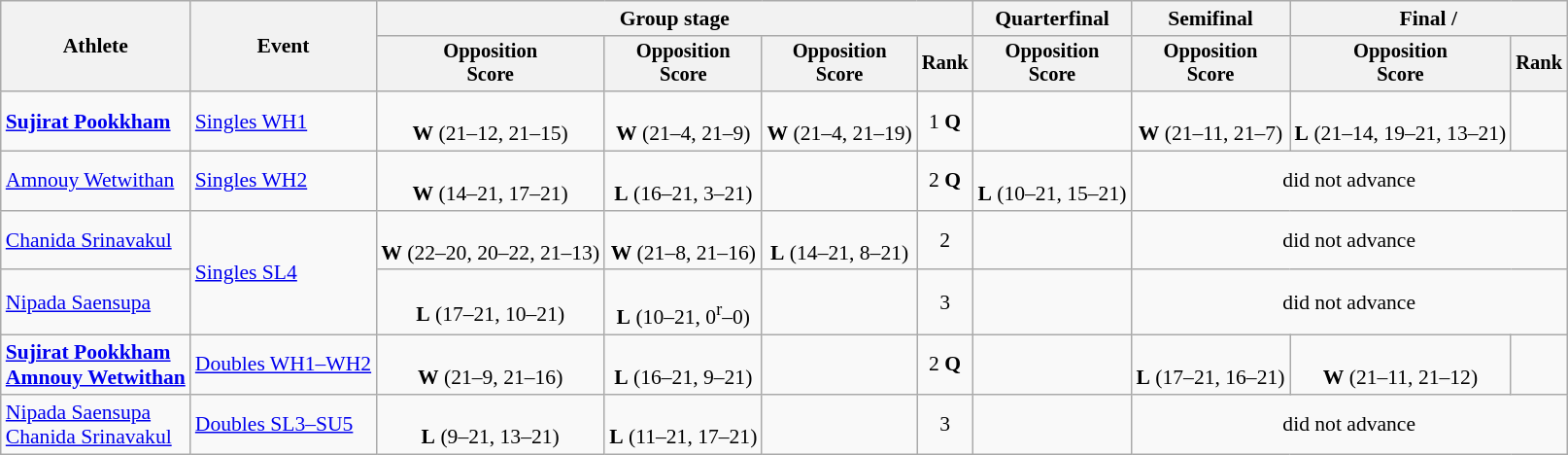<table class="wikitable" style="font-size:90%; text-align:center">
<tr>
<th rowspan="2">Athlete</th>
<th rowspan="2">Event</th>
<th colspan="4">Group stage</th>
<th>Quarterfinal</th>
<th>Semifinal</th>
<th colspan="2">Final / </th>
</tr>
<tr style="font-size:95%">
<th>Opposition<br>Score</th>
<th>Opposition<br>Score</th>
<th>Opposition<br>Score</th>
<th>Rank</th>
<th>Opposition<br>Score</th>
<th>Opposition<br>Score</th>
<th>Opposition<br>Score</th>
<th>Rank</th>
</tr>
<tr>
<td align="left"><strong><a href='#'>Sujirat Pookkham</a></strong></td>
<td align="left"><a href='#'>Singles WH1</a></td>
<td><br><strong>W</strong> (21–12, 21–15)</td>
<td><br><strong>W</strong> (21–4, 21–9)</td>
<td><br><strong>W</strong> (21–4, 21–19)</td>
<td>1 <strong>Q</strong></td>
<td></td>
<td><br><strong>W</strong> (21–11, 21–7)</td>
<td><br><strong>L</strong> (21–14, 19–21, 13–21)</td>
<td></td>
</tr>
<tr>
<td align="left"><a href='#'>Amnouy Wetwithan</a></td>
<td align="left"><a href='#'>Singles WH2</a></td>
<td><br><strong>W</strong> (14–21, 17–21)</td>
<td><br><strong>L</strong> (16–21, 3–21)</td>
<td></td>
<td>2 <strong>Q</strong></td>
<td><br><strong>L</strong> (10–21, 15–21)</td>
<td colspan="3">did not advance</td>
</tr>
<tr>
<td align="left"><a href='#'>Chanida Srinavakul</a></td>
<td align="left" rowspan="2"><a href='#'>Singles SL4</a></td>
<td><br><strong>W</strong> (22–20, 20–22, 21–13)</td>
<td><br><strong>W</strong> (21–8, 21–16)</td>
<td><br><strong>L</strong> (14–21, 8–21)</td>
<td>2</td>
<td></td>
<td colspan="3">did not advance</td>
</tr>
<tr>
<td align="left"><a href='#'>Nipada Saensupa</a></td>
<td><br><strong>L</strong> (17–21, 10–21)</td>
<td><br><strong>L</strong> (10–21, 0<sup>r</sup>–0)</td>
<td></td>
<td>3</td>
<td></td>
<td colspan="3">did not advance</td>
</tr>
<tr>
<td align="left"><strong><a href='#'>Sujirat Pookkham</a><br><a href='#'>Amnouy Wetwithan</a></strong></td>
<td align="left"><a href='#'>Doubles WH1–WH2</a></td>
<td><br><strong>W</strong> (21–9, 21–16)</td>
<td><br><strong>L</strong> (16–21, 9–21)</td>
<td></td>
<td>2 <strong>Q</strong></td>
<td></td>
<td><br><strong>L</strong> (17–21, 16–21)</td>
<td><br><strong>W</strong> (21–11, 21–12)</td>
<td></td>
</tr>
<tr>
<td align="left"><a href='#'>Nipada Saensupa</a><br><a href='#'>Chanida Srinavakul</a></td>
<td align="left"><a href='#'>Doubles SL3–SU5</a></td>
<td><br><strong>L</strong> (9–21, 13–21)</td>
<td><br><strong>L</strong> (11–21, 17–21)</td>
<td></td>
<td>3</td>
<td></td>
<td colspan="3">did not advance</td>
</tr>
</table>
